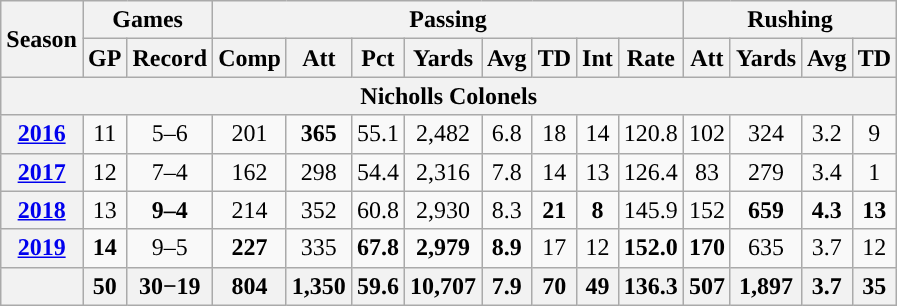<table class="wikitable" style="text-align:center;">
<tr>
<th rowspan="2">Season</th>
<th colspan="2">Games</th>
<th colspan="8">Passing</th>
<th colspan="4">Rushing</th>
</tr>
<tr>
<th>GP</th>
<th>Record</th>
<th>Comp</th>
<th>Att</th>
<th>Pct</th>
<th>Yards</th>
<th>Avg</th>
<th>TD</th>
<th>Int</th>
<th>Rate</th>
<th>Att</th>
<th>Yards</th>
<th>Avg</th>
<th>TD</th>
</tr>
<tr>
<th colspan="16">Nicholls Colonels</th>
</tr>
<tr>
<th><a href='#'>2016</a></th>
<td>11</td>
<td>5–6</td>
<td>201</td>
<td><strong>365</strong></td>
<td>55.1</td>
<td>2,482</td>
<td>6.8</td>
<td>18</td>
<td>14</td>
<td>120.8</td>
<td>102</td>
<td>324</td>
<td>3.2</td>
<td>9</td>
</tr>
<tr>
<th><a href='#'>2017</a></th>
<td>12</td>
<td>7–4</td>
<td>162</td>
<td>298</td>
<td>54.4</td>
<td>2,316</td>
<td>7.8</td>
<td>14</td>
<td>13</td>
<td>126.4</td>
<td>83</td>
<td>279</td>
<td>3.4</td>
<td>1</td>
</tr>
<tr>
<th><a href='#'>2018</a></th>
<td>13</td>
<td><strong>9–4</strong></td>
<td>214</td>
<td>352</td>
<td>60.8</td>
<td>2,930</td>
<td>8.3</td>
<td><strong>21</strong></td>
<td><strong>8</strong></td>
<td>145.9</td>
<td>152</td>
<td><strong>659</strong></td>
<td><strong>4.3</strong></td>
<td><strong>13</strong></td>
</tr>
<tr>
<th><a href='#'>2019</a></th>
<td><strong>14</strong></td>
<td>9–5</td>
<td><strong>227</strong></td>
<td>335</td>
<td><strong>67.8</strong></td>
<td><strong>2,979</strong></td>
<td><strong>8.9</strong></td>
<td>17</td>
<td>12</td>
<td><strong>152.0</strong></td>
<td><strong>170</strong></td>
<td>635</td>
<td>3.7</td>
<td>12</td>
</tr>
<tr>
<th></th>
<th>50</th>
<th>30−19</th>
<th>804</th>
<th>1,350</th>
<th>59.6</th>
<th>10,707</th>
<th>7.9</th>
<th>70</th>
<th>49</th>
<th>136.3</th>
<th>507</th>
<th>1,897</th>
<th>3.7</th>
<th>35</th>
</tr>
</table>
